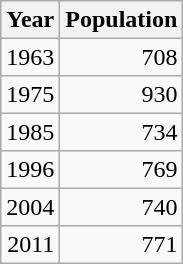<table class="wikitable" style="line-height:1.1em;">
<tr>
<th>Year</th>
<th>Population</th>
</tr>
<tr align="right">
<td>1963</td>
<td>708</td>
</tr>
<tr align="right">
<td>1975</td>
<td>930</td>
</tr>
<tr align="right">
<td>1985</td>
<td>734</td>
</tr>
<tr align="right">
<td>1996</td>
<td>769</td>
</tr>
<tr align="right">
<td>2004</td>
<td>740</td>
</tr>
<tr align="right">
<td>2011</td>
<td>771</td>
</tr>
</table>
